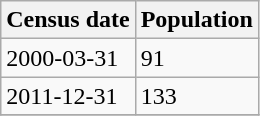<table class="wikitable">
<tr>
<th>Census date</th>
<th>Population</th>
</tr>
<tr>
<td>2000-03-31</td>
<td>91</td>
</tr>
<tr>
<td>2011-12-31</td>
<td>133</td>
</tr>
<tr>
</tr>
</table>
